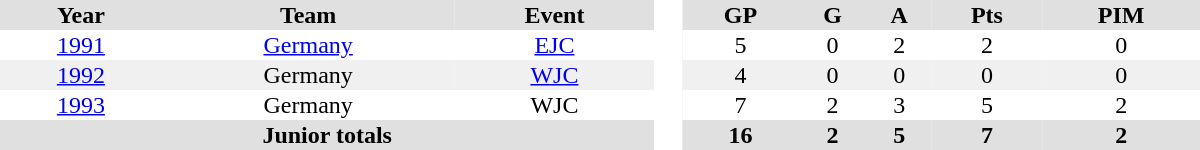<table border="0" cellpadding="1" cellspacing="0" style="text-align:center; width:50em">
<tr ALIGN="center" bgcolor="#e0e0e0">
<th>Year</th>
<th>Team</th>
<th>Event</th>
<th rowspan="99" bgcolor="#ffffff"> </th>
<th>GP</th>
<th>G</th>
<th>A</th>
<th>Pts</th>
<th>PIM</th>
</tr>
<tr>
<td><a href='#'>1991</a></td>
<td><a href='#'>Germany</a></td>
<td><a href='#'>EJC</a></td>
<td>5</td>
<td>0</td>
<td>2</td>
<td>2</td>
<td>0</td>
</tr>
<tr bgcolor="#f0f0f0">
<td><a href='#'>1992</a></td>
<td>Germany</td>
<td><a href='#'>WJC</a></td>
<td>4</td>
<td>0</td>
<td>0</td>
<td>0</td>
<td>0</td>
</tr>
<tr>
<td><a href='#'>1993</a></td>
<td>Germany</td>
<td>WJC</td>
<td>7</td>
<td>2</td>
<td>3</td>
<td>5</td>
<td>2</td>
</tr>
<tr bgcolor="#e0e0e0">
<th colspan="3">Junior totals</th>
<th>16</th>
<th>2</th>
<th>5</th>
<th>7</th>
<th>2</th>
</tr>
</table>
